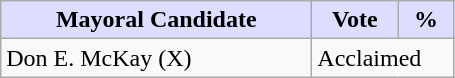<table class="wikitable">
<tr>
<th style="background:#ddf; width:200px;">Mayoral Candidate </th>
<th style="background:#ddf; width:50px;">Vote</th>
<th style="background:#ddf; width:30px;">%</th>
</tr>
<tr>
<td>Don E. McKay (X)</td>
<td colspan="2">Acclaimed</td>
</tr>
</table>
